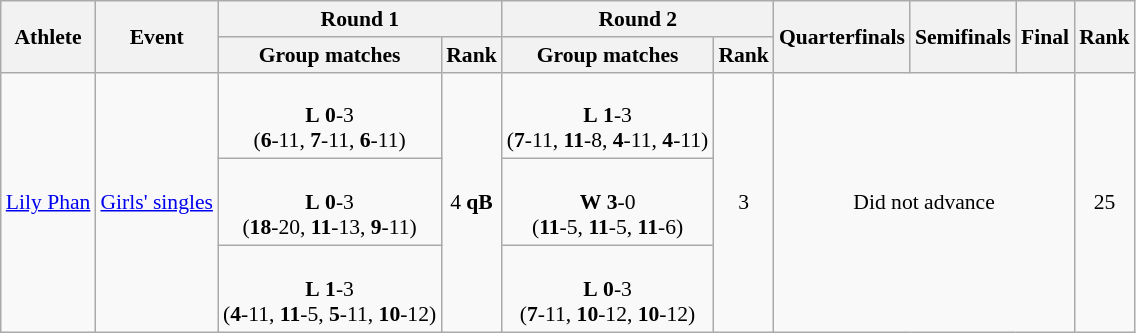<table class="wikitable" style="font-size:90%;">
<tr>
<th rowspan=2>Athlete</th>
<th rowspan=2>Event</th>
<th colspan=2>Round 1</th>
<th colspan=2>Round 2</th>
<th rowspan=2>Quarterfinals</th>
<th rowspan=2>Semifinals</th>
<th rowspan=2>Final</th>
<th rowspan=2>Rank</th>
</tr>
<tr>
<th>Group matches</th>
<th>Rank</th>
<th>Group matches</th>
<th>Rank</th>
</tr>
<tr>
<td rowspan=3><a href='#'>Lily Phan</a></td>
<td rowspan=3><a href='#'>Girls' singles</a></td>
<td align=center> <br> <strong>L</strong> <strong>0</strong>-3 <br> (<strong>6</strong>-11, <strong>7</strong>-11, <strong>6</strong>-11)</td>
<td rowspan="3" style="text-align:center;">4 <strong>qB</strong></td>
<td align=center> <br> <strong>L</strong> <strong>1</strong>-3 <br> (<strong>7</strong>-11, <strong>11</strong>-8, <strong>4</strong>-11, <strong>4</strong>-11)</td>
<td rowspan="3" style="text-align:center;">3</td>
<td rowspan="3" colspan="3" style="text-align:center;">Did not advance</td>
<td rowspan="3" style="text-align:center;">25</td>
</tr>
<tr>
<td align=center> <br> <strong>L</strong> <strong>0</strong>-3 <br> (<strong>18</strong>-20, <strong>11</strong>-13, <strong>9</strong>-11)</td>
<td align=center> <br> <strong>W</strong> <strong>3</strong>-0 <br> (<strong>11</strong>-5, <strong>11</strong>-5, <strong>11</strong>-6)</td>
</tr>
<tr>
<td align=center> <br> <strong>L</strong> <strong>1</strong>-3 <br> (<strong>4</strong>-11, <strong>11</strong>-5, <strong>5</strong>-11, <strong>10</strong>-12)</td>
<td align=center> <br> <strong>L</strong> <strong>0</strong>-3 <br> (<strong>7</strong>-11, <strong>10</strong>-12, <strong>10</strong>-12)</td>
</tr>
</table>
